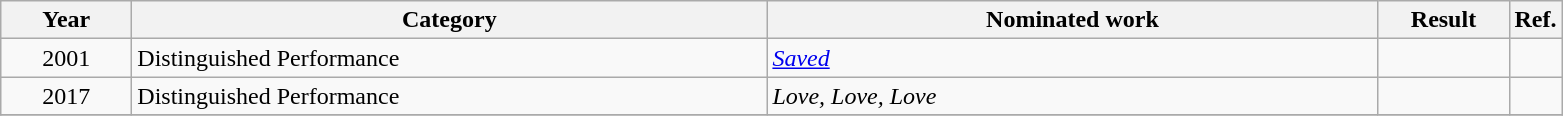<table class=wikitable>
<tr>
<th scope="col" style="width:5em;">Year</th>
<th scope="col" style="width:26em;">Category</th>
<th scope="col" style="width:25em;">Nominated work</th>
<th scope="col" style="width:5em;">Result</th>
<th>Ref.</th>
</tr>
<tr>
<td style="text-align:center;">2001</td>
<td>Distinguished Performance</td>
<td><em><a href='#'>Saved</a></em></td>
<td></td>
<td></td>
</tr>
<tr>
<td style="text-align:center;">2017</td>
<td>Distinguished Performance</td>
<td><em>Love, Love, Love</em></td>
<td></td>
<td></td>
</tr>
<tr>
</tr>
</table>
